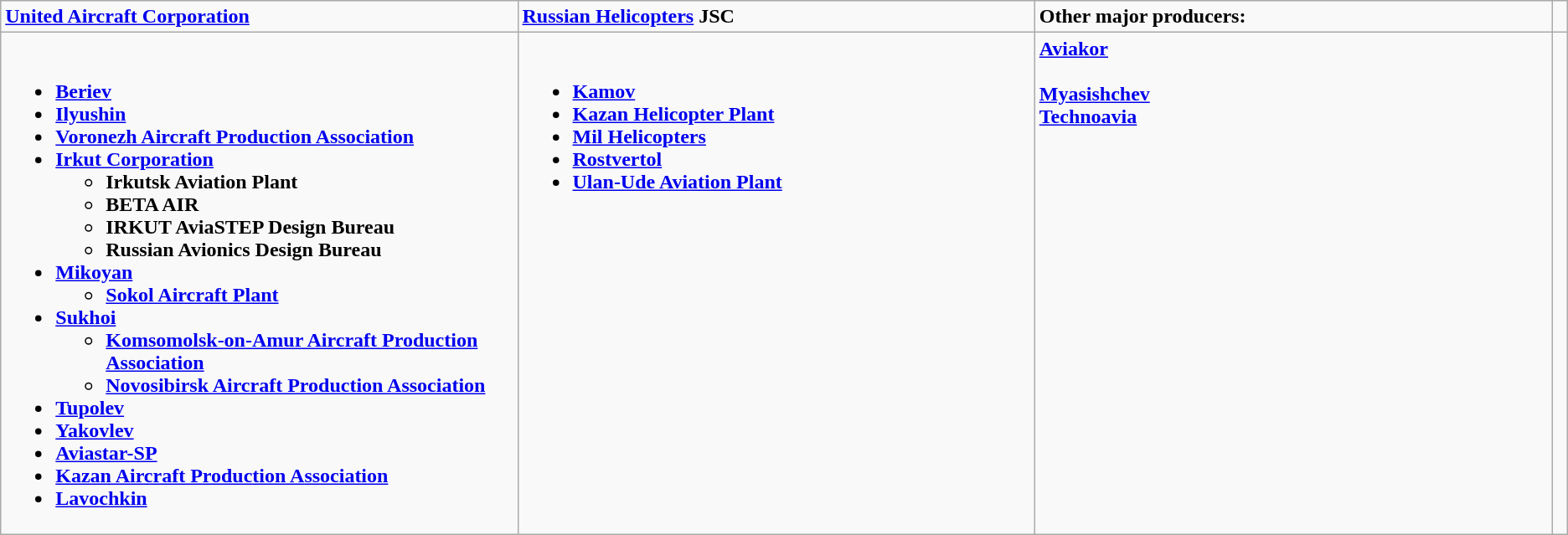<table class="wikitable">
<tr>
<td width="33%"><strong><a href='#'>United Aircraft Corporation</a></strong></td>
<td width="33%"><strong><a href='#'>Russian Helicopters</a> JSC</strong></td>
<td width="33%"><strong>Other major producers:</strong></td>
</tr>
<tr valign="top">
<td><br><ul><li><strong><a href='#'>Beriev</a></strong></li><li><strong><a href='#'>Ilyushin</a></strong></li><li><strong><a href='#'>Voronezh Aircraft Production Association</a></strong></li><li><strong><a href='#'>Irkut Corporation</a></strong><ul><li><strong>Irkutsk Aviation Plant</strong></li><li><strong>BETA AIR</strong></li><li><strong>IRKUT AviaSTEP Design Bureau </strong></li><li><strong>Russian Avionics Design Bureau</strong></li></ul></li><li><strong><a href='#'>Mikoyan</a></strong><ul><li><strong><a href='#'>Sokol Aircraft Plant</a></strong></li></ul></li><li><strong><a href='#'>Sukhoi</a></strong><ul><li><strong><a href='#'>Komsomolsk-on-Amur Aircraft Production Association</a></strong></li><li><strong><a href='#'>Novosibirsk Aircraft Production Association</a></strong></li></ul></li><li><strong><a href='#'>Tupolev</a></strong></li><li><strong><a href='#'>Yakovlev</a></strong></li><li><strong><a href='#'>Aviastar-SP</a></strong></li><li><strong><a href='#'>Kazan Aircraft Production Association</a></strong></li><li><strong><a href='#'>Lavochkin</a></strong></li></ul></td>
<td><br><ul><li><strong><a href='#'>Kamov</a></strong></li><li><strong><a href='#'>Kazan Helicopter Plant</a></strong></li><li><strong><a href='#'>Mil Helicopters</a></strong></li><li><strong><a href='#'>Rostvertol</a></strong></li><li><strong><a href='#'>Ulan-Ude Aviation Plant</a></strong></li></ul></td>
<td><strong><a href='#'>Aviakor</a></strong><br><br><strong><a href='#'>Myasishchev</a></strong><br>
<strong><a href='#'>Technoavia</a></strong></td>
<td></td>
</tr>
</table>
